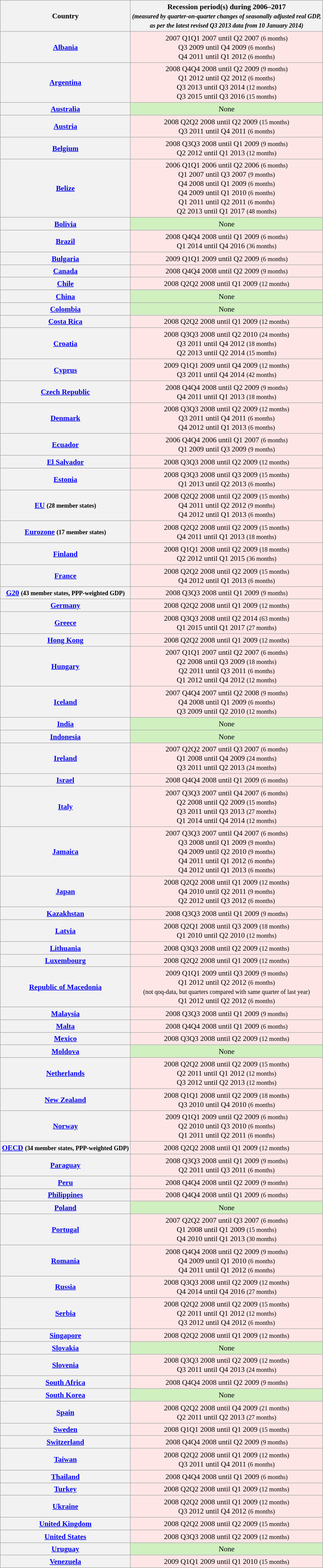<table class="wikitable sortable" style="font-size:90%; clear:both; white-space:nowrap; line-height:1.25; text-align:center">
<tr>
<th>Country</th>
<th>Recession period(s) during 2006–2017<br><small><em>(measured by quarter-on-quarter changes of seasonally adjusted real GDP,<br> as per the latest revised Q3 2013 data from 10 January 2014)</em></small></th>
</tr>
<tr>
<th><a href='#'>Albania</a></th>
<td style="background:#FFE6E6"><span>2007 Q1</span>Q1 2007 until Q2 2007 <small>(6 months)</small><br>Q3 2009 until Q4 2009 <small>(6 months)</small><br>Q4 2011 until Q1 2012 <small>(6 months)</small></td>
</tr>
<tr>
<th><a href='#'>Argentina</a></th>
<td style="background:#FFE6E6"><span>2008 Q4</span>Q4 2008 until Q2 2009 <small>(9 months)</small><br>Q1 2012 until Q2 2012 <small>(6 months)</small><br>Q3 2013 until Q3 2014 <small>(12 months)</small> <br>Q3 2015 until Q3 2016 <small>(15 months)</small></td>
</tr>
<tr>
<th><a href='#'>Australia</a></th>
<td style="background:#D0F0C0">None</td>
</tr>
<tr>
<th><a href='#'>Austria</a></th>
<td style="background:#FFE6E6"><span>2008 Q2</span>Q2 2008 until Q2 2009 <small>(15 months)</small><br>Q3 2011 until Q4 2011 <small>(6 months)</small></td>
</tr>
<tr>
<th><a href='#'>Belgium</a></th>
<td style="background:#FFE6E6"><span>2008 Q3</span>Q3 2008 until Q1 2009 <small>(9 months)</small><br>Q2 2012 until Q1 2013 <small>(12 months)</small></td>
</tr>
<tr>
<th><a href='#'>Belize</a></th>
<td style="background:#FFE6E6"><span>2006 Q1</span>Q1 2006 until Q2 2006 <small>(6 months)</small><br>Q1 2007 until Q3 2007 <small>(9 months)</small><br>Q4 2008 until Q1 2009 <small>(6 months)</small><br>Q4 2009 until Q1 2010 <small>(6 months)</small><br>Q1 2011 until Q2 2011 <small>(6 months)</small><br>Q2 2013 until Q1 2017 <small>(48 months)</small></td>
</tr>
<tr>
<th><a href='#'>Bolivia</a> </th>
<td style="background:#D0F0C0">None</td>
</tr>
<tr>
<th><a href='#'>Brazil</a></th>
<td style="background:#FFE6E6"><span>2008 Q4</span>Q4 2008 until Q1 2009 <small>(6 months)</small><br>Q1 2014 until Q4 2016 <small>(36 months)</small></td>
</tr>
<tr>
<th><a href='#'>Bulgaria</a></th>
<td style="background:#FFE6E6"><span>2009 Q1</span>Q1 2009 until Q2 2009 <small>(6 months)</small></td>
</tr>
<tr>
<th><a href='#'>Canada</a></th>
<td style="background:#FFE6E6"><span>2008 Q4</span>Q4 2008 until Q2 2009 <small>(9 months)</small></td>
</tr>
<tr>
<th><a href='#'>Chile</a></th>
<td style="background:#FFE6E6"><span>2008 Q2</span>Q2 2008 until Q1 2009 <small>(12 months)</small></td>
</tr>
<tr>
<th><a href='#'>China</a></th>
<td style="background:#D0F0C0">None</td>
</tr>
<tr>
<th><a href='#'>Colombia</a></th>
<td style="background:#D0F0C0">None</td>
</tr>
<tr>
<th><a href='#'>Costa Rica</a></th>
<td style="background:#FFE6E6"><span>2008 Q2</span>Q2 2008 until Q1 2009 <small>(12 months)</small></td>
</tr>
<tr>
<th><a href='#'>Croatia</a></th>
<td style="background:#FFE6E6"><span>2008 Q3</span>Q3 2008 until Q2 2010 <small>(24 months)</small><br>Q3 2011 until Q4 2012 <small>(18 months)</small><br>Q2 2013 until Q2 2014 <small>(15 months)</small></td>
</tr>
<tr>
<th><a href='#'>Cyprus</a></th>
<td style="background:#FFE6E6"><span>2009 Q1</span>Q1 2009 until Q4 2009 <small>(12 months)</small><br>Q3 2011 until Q4 2014 <small>(42 months)</small></td>
</tr>
<tr>
<th><a href='#'>Czech Republic</a></th>
<td style="background:#FFE6E6"><span>2008 Q4</span>Q4 2008 until Q2 2009 <small>(9 months)</small><br>Q4 2011 until Q1 2013 <small>(18 months)</small></td>
</tr>
<tr>
<th><a href='#'>Denmark</a></th>
<td style="background:#FFE6E6"><span>2008 Q3</span>Q3 2008 until Q2 2009 <small>(12 months)</small><br>Q3 2011 until Q4 2011 <small>(6 months)</small><br>Q4 2012 until Q1 2013 <small>(6 months)</small></td>
</tr>
<tr>
<th><a href='#'>Ecuador</a></th>
<td style="background:#FFE6E6"><span>2006 Q4</span>Q4 2006 until Q1 2007 <small>(6 months)</small><br>Q1 2009 until Q3 2009 <small>(9 months)</small></td>
</tr>
<tr>
<th><a href='#'>El Salvador</a></th>
<td style="background:#FFE6E6"><span>2008 Q3</span>Q3 2008 until Q2 2009 <small>(12 months)</small></td>
</tr>
<tr>
<th><a href='#'>Estonia</a></th>
<td style="background:#FFE6E6"><span>2008 Q3</span>Q3 2008 until Q3 2009 <small>(15 months)</small><br>Q1 2013 until Q2 2013 <small>(6 months)</small></td>
</tr>
<tr>
<th><a href='#'>EU</a> <small>(28 member states)</small></th>
<td style="background:#FFE6E6"><span>2008 Q2</span>Q2 2008 until Q2 2009 <small>(15 months)</small><br>Q4 2011 until Q2 2012 <small>(9 months)</small><br>Q4 2012 until Q1 2013 <small>(6 months)</small></td>
</tr>
<tr>
<th><a href='#'>Eurozone</a> <small>(17 member states)</small></th>
<td style="background:#FFE6E6"><span>2008 Q2</span>Q2 2008 until Q2 2009 <small>(15 months)</small><br>Q4 2011 until Q1 2013 <small>(18 months)</small></td>
</tr>
<tr>
<th><a href='#'>Finland</a></th>
<td style="background:#FFE6E6"><span>2008 Q1</span>Q1 2008 until Q2 2009 <small>(18 months)</small><br>Q2 2012 until Q1 2015 <small>(36 months)</small></td>
</tr>
<tr>
<th><a href='#'>France</a></th>
<td style="background:#FFE6E6"><span>2008 Q2</span>Q2 2008 until Q2 2009 <small>(15 months)</small><br>Q4 2012 until Q1 2013 <small>(6 months)</small></td>
</tr>
<tr>
<th><a href='#'>G20</a> <small>(43 member states, PPP-weighted GDP)</small></th>
<td style="background:#FFE6E6"><span>2008 Q3</span>Q3 2008 until Q1 2009 <small>(9 months)</small></td>
</tr>
<tr>
<th><a href='#'>Germany</a></th>
<td style="background:#FFE6E6"><span>2008 Q2</span>Q2 2008 until Q1 2009 <small>(12 months)</small></td>
</tr>
<tr>
<th><a href='#'>Greece</a></th>
<td style="background:#FFE6E6"><span>2008 Q3</span>Q3 2008 until Q2 2014 <small>(63 months)</small><br>Q1 2015 until Q1 2017 <small>(27 months)</small></td>
</tr>
<tr>
<th><a href='#'>Hong Kong</a></th>
<td style="background:#FFE6E6"><span>2008 Q2</span>Q2 2008 until Q1 2009 <small>(12 months)</small></td>
</tr>
<tr>
<th><a href='#'>Hungary</a></th>
<td style="background:#FFE6E6"><span>2007 Q1</span>Q1 2007 until Q2 2007 <small>(6 months)</small><br>Q2 2008 until Q3 2009 <small>(18 months)</small><br>Q2 2011 until Q3 2011 <small>(6 months)</small><br>Q1 2012 until Q4 2012 <small>(12 months)</small></td>
</tr>
<tr>
<th><a href='#'>Iceland</a></th>
<td style="background:#FFE6E6"><span>2007 Q4</span>Q4 2007 until Q2 2008 <small>(9 months)</small><br>Q4 2008 until Q1 2009 <small>(6 months)</small><br>Q3 2009 until Q2 2010 <small>(12 months)</small></td>
</tr>
<tr>
<th><a href='#'>India</a></th>
<td style="background:#D0F0C0">None</td>
</tr>
<tr>
<th><a href='#'>Indonesia</a></th>
<td style="background:#D0F0C0">None</td>
</tr>
<tr>
<th><a href='#'>Ireland</a></th>
<td style="background:#FFE6E6"><span>2007 Q2</span>Q2 2007 until Q3 2007 <small>(6 months)</small><br>Q1 2008 until Q4 2009 <small>(24 months)</small><br>Q3 2011 until Q2 2013 <small>(24 months)</small></td>
</tr>
<tr>
<th><a href='#'>Israel</a></th>
<td style="background:#FFE6E6"><span>2008 Q4</span>Q4 2008 until Q1 2009 <small>(6 months)</small></td>
</tr>
<tr>
<th><a href='#'>Italy</a></th>
<td style="background:#FFE6E6"><span>2007 Q3</span>Q3 2007 until Q4 2007 <small>(6 months)</small><br>Q2 2008 until Q2 2009 <small>(15 months)</small><br>Q3 2011 until Q3 2013 <small>(27 months)</small><br>Q1 2014 until Q4 2014 <small>(12 months)</small></td>
</tr>
<tr>
<th><a href='#'>Jamaica</a></th>
<td style="background:#FFE6E6"><span>2007 Q3</span>Q3 2007 until Q4 2007 <small>(6 months)</small><br>Q3 2008 until Q1 2009 <small>(9 months)</small><br>Q4 2009 until Q2 2010 <small>(9 months)</small><br>Q4 2011 until Q1 2012 <small>(6 months)</small><br>Q4 2012 until Q1 2013 <small>(6 months)</small></td>
</tr>
<tr>
<th><a href='#'>Japan</a></th>
<td style="background:#FFE6E6"><span>2008 Q2</span>Q2 2008 until Q1 2009 <small>(12 months)</small><br>Q4 2010 until Q2 2011 <small>(9 months)</small><br>Q2 2012 until Q3 2012 <small>(6 months)</small></td>
</tr>
<tr>
<th><a href='#'>Kazakhstan</a></th>
<td style="background:#FFE6E6"><span>2008 Q3</span>Q3 2008 until Q1 2009 <small>(9 months)</small></td>
</tr>
<tr>
<th><a href='#'>Latvia</a></th>
<td style="background:#FFE6E6"><span>2008 Q2</span>Q1 2008 until Q3 2009 <small>(18 months)</small><br>Q1 2010 until Q2 2010 <small>(12 months)</small></td>
</tr>
<tr>
<th><a href='#'>Lithuania</a></th>
<td style="background:#FFE6E6"><span>2008 Q3</span>Q3 2008 until Q2 2009 <small>(12 months)</small></td>
</tr>
<tr>
<th><a href='#'>Luxembourg</a></th>
<td style="background:#FFE6E6"><span>2008 Q2</span>Q2 2008 until Q1 2009 <small>(12 months)</small></td>
</tr>
<tr>
<th><a href='#'>Republic of Macedonia</a></th>
<td style="background:#FFE6E6"><span>2009 Q1</span>Q1 2009 until Q3 2009 <small>(9 months)</small><br>Q1 2012 until Q2 2012 <small>(6 months)</small><br><small>(not qoq-data, but quarters compared with same quarter of last year)</small><br>Q1 2012 until Q2 2012 <small>(6 months)</small></td>
</tr>
<tr>
<th><a href='#'>Malaysia</a></th>
<td style="background:#FFE6E6"><span>2008 Q3</span>Q3 2008 until Q1 2009 <small>(9 months)</small></td>
</tr>
<tr>
<th><a href='#'>Malta</a></th>
<td style="background:#FFE6E6"><span>2008 Q4</span>Q4 2008 until Q1 2009 <small>(6 months)</small></td>
</tr>
<tr>
<th><a href='#'>Mexico</a></th>
<td style="background:#FFE6E6"><span>2008 Q3</span>Q3 2008 until Q2 2009 <small>(12 months)</small></td>
</tr>
<tr>
<th><a href='#'>Moldova</a></th>
<td style="background:#D0F0C0">None</td>
</tr>
<tr>
<th><a href='#'>Netherlands</a></th>
<td style="background:#FFE6E6"><span>2008 Q2</span>Q2 2008 until Q2 2009 <small>(15 months)</small><br>Q2 2011 until Q1 2012 <small>(12 months)</small><br>Q3 2012 until Q2 2013 <small>(12 months)</small></td>
</tr>
<tr>
<th><a href='#'>New Zealand</a></th>
<td style="background:#FFE6E6"><span>2008 Q1</span>Q1 2008 until Q2 2009 <small>(18 months)</small><br>Q3 2010 until Q4 2010 <small>(6 months)</small></td>
</tr>
<tr>
<th><a href='#'>Norway</a></th>
<td style="background:#FFE6E6"><span>2009 Q1</span>Q1 2009 until Q2 2009 <small>(6 months)</small><br>Q2 2010 until Q3 2010 <small>(6 months)</small><br>Q1 2011 until Q2 2011 <small>(6 months)</small></td>
</tr>
<tr>
<th><a href='#'>OECD</a> <small>(34 member states, PPP-weighted GDP)</small></th>
<td style="background:#FFE6E6"><span>2008 Q2</span>Q2 2008 until Q1 2009 <small>(12 months)</small></td>
</tr>
<tr>
<th><a href='#'>Paraguay</a></th>
<td style="background:#FFE6E6"><span>2008 Q3</span>Q3 2008 until Q1 2009 <small>(9 months)</small><br>Q2 2011 until Q3 2011 <small>(6 months)</small></td>
</tr>
<tr>
<th><a href='#'>Peru</a></th>
<td style="background:#FFE6E6"><span>2008 Q4</span>Q4 2008 until Q2 2009 <small>(9 months)</small></td>
</tr>
<tr>
<th><a href='#'>Philippines</a></th>
<td style="background:#FFE6E6"><span>2008 Q4</span>Q4 2008 until Q1 2009 <small>(6 months)</small></td>
</tr>
<tr>
<th><a href='#'>Poland</a></th>
<td style="background:#D0F0C0">None</td>
</tr>
<tr>
<th><a href='#'>Portugal</a></th>
<td style="background:#FFE6E6"><span>2007 Q2</span>Q2 2007 until Q3 2007 <small>(6 months)</small><br>Q1 2008 until Q1 2009 <small>(15 months)</small><br>Q4 2010 until Q1 2013 <small>(30 months)</small></td>
</tr>
<tr>
<th><a href='#'>Romania</a></th>
<td style="background:#FFE6E6"><span>2008 Q4</span>Q4 2008 until Q2 2009 <small>(9 months)</small><br>Q4 2009 until Q1 2010 <small>(6 months)</small><br>Q4 2011 until Q1 2012 <small>(6 months)</small></td>
</tr>
<tr>
<th><a href='#'>Russia</a></th>
<td style="background:#FFE6E6"><span>2008 Q3</span>Q3 2008 until Q2 2009 <small>(12 months)</small><br>Q4 2014 until Q4 2016 <small>(27 months)</small></td>
</tr>
<tr>
<th><a href='#'>Serbia</a></th>
<td style="background:#FFE6E6"><span>2008 Q2</span>Q2 2008 until Q2 2009 <small>(15 months)</small><br>Q2 2011 until Q1 2012 <small>(12 months)</small><br>Q3 2012 until Q4 2012 <small>(6 months)</small></td>
</tr>
<tr>
<th><a href='#'>Singapore</a></th>
<td style="background:#FFE6E6"><span>2008 Q2</span>Q2 2008 until Q1 2009 <small>(12 months)</small></td>
</tr>
<tr>
<th><a href='#'>Slovakia</a></th>
<td style="background:#D0F0C0">None</td>
</tr>
<tr>
<th><a href='#'>Slovenia</a></th>
<td style="background:#FFE6E6"><span>2008 Q3</span>Q3 2008 until Q2 2009 <small>(12 months)</small><br>Q3 2011 until Q4 2013 <small>(24 months)</small></td>
</tr>
<tr>
<th><a href='#'>South Africa</a></th>
<td style="background:#FFE6E6"><span>2008 Q4</span>Q4 2008 until Q2 2009 <small>(9 months)</small></td>
</tr>
<tr>
<th><a href='#'>South Korea</a></th>
<td style="background:#D0F0C0">None</td>
</tr>
<tr>
<th><a href='#'>Spain</a></th>
<td style="background:#FFE6E6"><span>2008 Q2</span>Q2 2008 until Q4 2009 <small>(21 months)</small><br>Q2 2011 until Q2 2013 <small>(27 months)</small></td>
</tr>
<tr>
<th><a href='#'>Sweden</a></th>
<td style="background:#FFE6E6"><span>2008 Q1</span>Q1 2008 until Q1 2009 <small>(15 months)</small></td>
</tr>
<tr>
<th><a href='#'>Switzerland</a></th>
<td style="background:#FFE6E6"><span>2008 Q4</span>Q4 2008 until Q2 2009 <small>(9 months)</small></td>
</tr>
<tr>
<th><a href='#'>Taiwan</a></th>
<td style="background:#FFE6E6"><span>2008 Q2</span>Q2 2008 until Q1 2009 <small>(12 months)</small><br>Q3 2011 until Q4 2011 <small>(6 months)</small></td>
</tr>
<tr>
<th><a href='#'>Thailand</a></th>
<td style="background:#FFE6E6"><span>2008 Q4</span>Q4 2008 until Q1 2009 <small>(6 months)</small></td>
</tr>
<tr>
<th><a href='#'>Turkey</a></th>
<td style="background:#FFE6E6"><span>2008 Q2</span>Q2 2008 until Q1 2009 <small>(12 months)</small></td>
</tr>
<tr>
<th><a href='#'>Ukraine</a></th>
<td style="background:#FFE6E6"><span>2008 Q2</span>Q2 2008 until Q1 2009 <small>(12 months)</small><br>Q3 2012 until Q4 2012 <small>(6 months)</small></td>
</tr>
<tr>
<th><a href='#'>United Kingdom</a></th>
<td style="background:#FFE6E6"><span>2008 Q2</span>Q2 2008 until Q2 2009 <small>(15 months)</small></td>
</tr>
<tr>
<th><a href='#'>United States</a></th>
<td style="background:#FFE6E6"><span>2008 Q3</span>Q3 2008 until Q2 2009 <small>(12 months)</small></td>
</tr>
<tr>
<th><a href='#'>Uruguay</a></th>
<td style="background:#D0F0C0">None</td>
</tr>
<tr>
<th><a href='#'>Venezuela</a></th>
<td style="background:#FFE6E6"><span>2009 Q1</span>Q1 2009 until Q1 2010 <small>(15 months)</small></td>
</tr>
</table>
